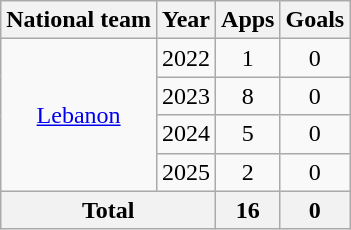<table class="wikitable" style="text-align:center">
<tr>
<th>National team</th>
<th>Year</th>
<th>Apps</th>
<th>Goals</th>
</tr>
<tr>
<td rowspan="4"><a href='#'>Lebanon</a></td>
<td>2022</td>
<td>1</td>
<td>0</td>
</tr>
<tr>
<td>2023</td>
<td>8</td>
<td>0</td>
</tr>
<tr>
<td>2024</td>
<td>5</td>
<td>0</td>
</tr>
<tr>
<td>2025</td>
<td>2</td>
<td>0</td>
</tr>
<tr>
<th colspan="2">Total</th>
<th>16</th>
<th>0</th>
</tr>
</table>
